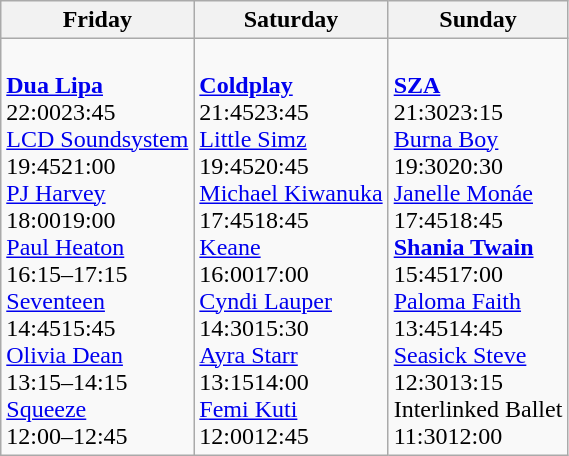<table class="wikitable">
<tr>
<th>Friday</th>
<th>Saturday</th>
<th>Sunday</th>
</tr>
<tr valign="top">
<td><br><strong><a href='#'>Dua Lipa</a></strong><br>22:0023:45<br>
<a href='#'>LCD Soundsystem</a><br>19:4521:00<br>
<a href='#'>PJ Harvey</a><br>18:0019:00<br>
<a href='#'>Paul Heaton</a><br>16:15–17:15<br>
<a href='#'>Seventeen</a><br>14:4515:45<br>
<a href='#'>Olivia Dean</a><br>13:15–14:15<br>
<a href='#'>Squeeze</a><br>12:00–12:45</td>
<td><br><strong><a href='#'>Coldplay</a></strong><br>21:4523:45<br>
<a href='#'>Little Simz</a><br>19:4520:45<br>
<a href='#'>Michael Kiwanuka</a><br>17:4518:45<br>
<a href='#'>Keane</a><br>16:0017:00<br>
<a href='#'>Cyndi Lauper</a><br>14:3015:30<br>
<a href='#'>Ayra Starr</a><br>13:1514:00<br>
<a href='#'>Femi Kuti</a><br>12:0012:45</td>
<td><br><strong><a href='#'>SZA</a></strong><br>21:3023:15<br>
<a href='#'>Burna Boy</a><br>19:3020:30<br>
<a href='#'>Janelle Monáe</a><br>17:4518:45<br>
<strong><a href='#'>Shania Twain</a></strong><br>15:4517:00<br>
<a href='#'>Paloma Faith</a><br>13:4514:45<br>
<a href='#'>Seasick Steve</a><br>12:3013:15<br>
Interlinked Ballet<br>11:3012:00</td>
</tr>
</table>
